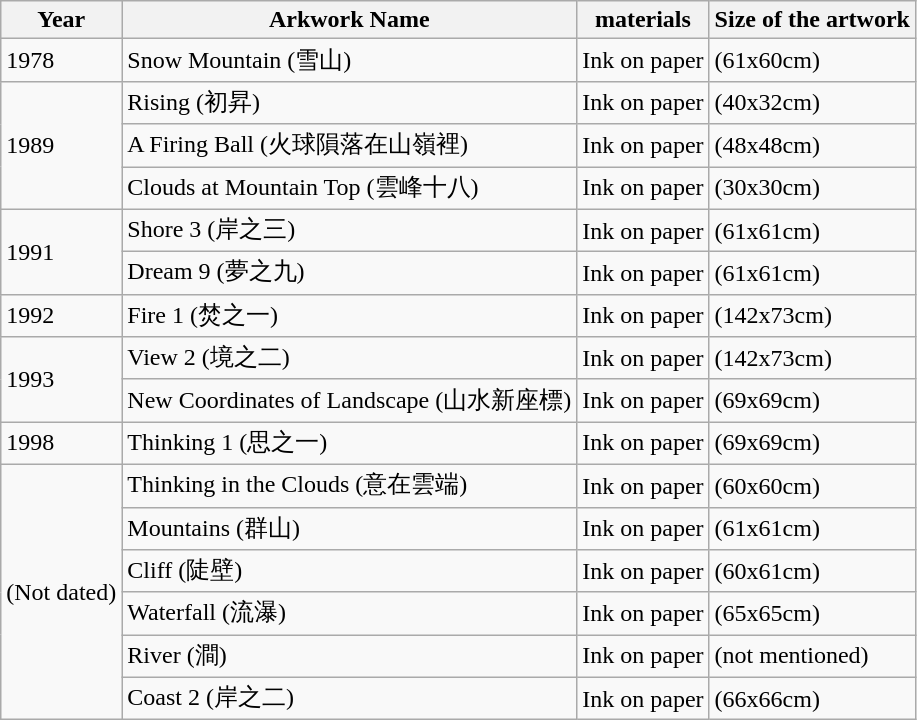<table class="wikitable">
<tr>
<th>Year</th>
<th>Arkwork Name</th>
<th>materials</th>
<th>Size of the artwork</th>
</tr>
<tr>
<td>1978</td>
<td>Snow Mountain (雪山)</td>
<td>Ink on paper</td>
<td>(61x60cm)</td>
</tr>
<tr>
<td rowspan="3">1989</td>
<td>Rising (初昇)</td>
<td>Ink on paper</td>
<td>(40x32cm)</td>
</tr>
<tr>
<td>A Firing Ball (火球隕落在山嶺裡)</td>
<td>Ink on paper</td>
<td>(48x48cm)</td>
</tr>
<tr>
<td>Clouds at Mountain Top (雲峰十八)</td>
<td>Ink on paper</td>
<td>(30x30cm)</td>
</tr>
<tr>
<td rowspan="2">1991</td>
<td>Shore 3 (岸之三)</td>
<td>Ink on paper</td>
<td>(61x61cm)</td>
</tr>
<tr>
<td>Dream 9 (夢之九)</td>
<td>Ink on paper</td>
<td>(61x61cm)</td>
</tr>
<tr>
<td>1992</td>
<td>Fire 1 (焚之一)</td>
<td>Ink on paper</td>
<td>(142x73cm)</td>
</tr>
<tr>
<td rowspan="2">1993</td>
<td>View 2 (境之二)</td>
<td>Ink on paper</td>
<td>(142x73cm)</td>
</tr>
<tr>
<td>New Coordinates of Landscape (山水新座標)</td>
<td>Ink on paper</td>
<td>(69x69cm)</td>
</tr>
<tr>
<td>1998</td>
<td>Thinking 1 (思之一)</td>
<td>Ink on paper</td>
<td>(69x69cm)</td>
</tr>
<tr>
<td rowspan="6">(Not dated)</td>
<td>Thinking in the Clouds (意在雲端)</td>
<td>Ink on paper</td>
<td>(60x60cm)</td>
</tr>
<tr>
<td>Mountains (群山)</td>
<td>Ink on paper</td>
<td>(61x61cm)</td>
</tr>
<tr>
<td>Cliff (陡壁)</td>
<td>Ink on paper</td>
<td>(60x61cm)</td>
</tr>
<tr>
<td>Waterfall (流瀑)</td>
<td>Ink on paper</td>
<td>(65x65cm)</td>
</tr>
<tr>
<td>River (澗)</td>
<td>Ink on paper</td>
<td>(not mentioned)</td>
</tr>
<tr>
<td>Coast 2 (岸之二)</td>
<td>Ink on paper</td>
<td>(66x66cm)</td>
</tr>
</table>
